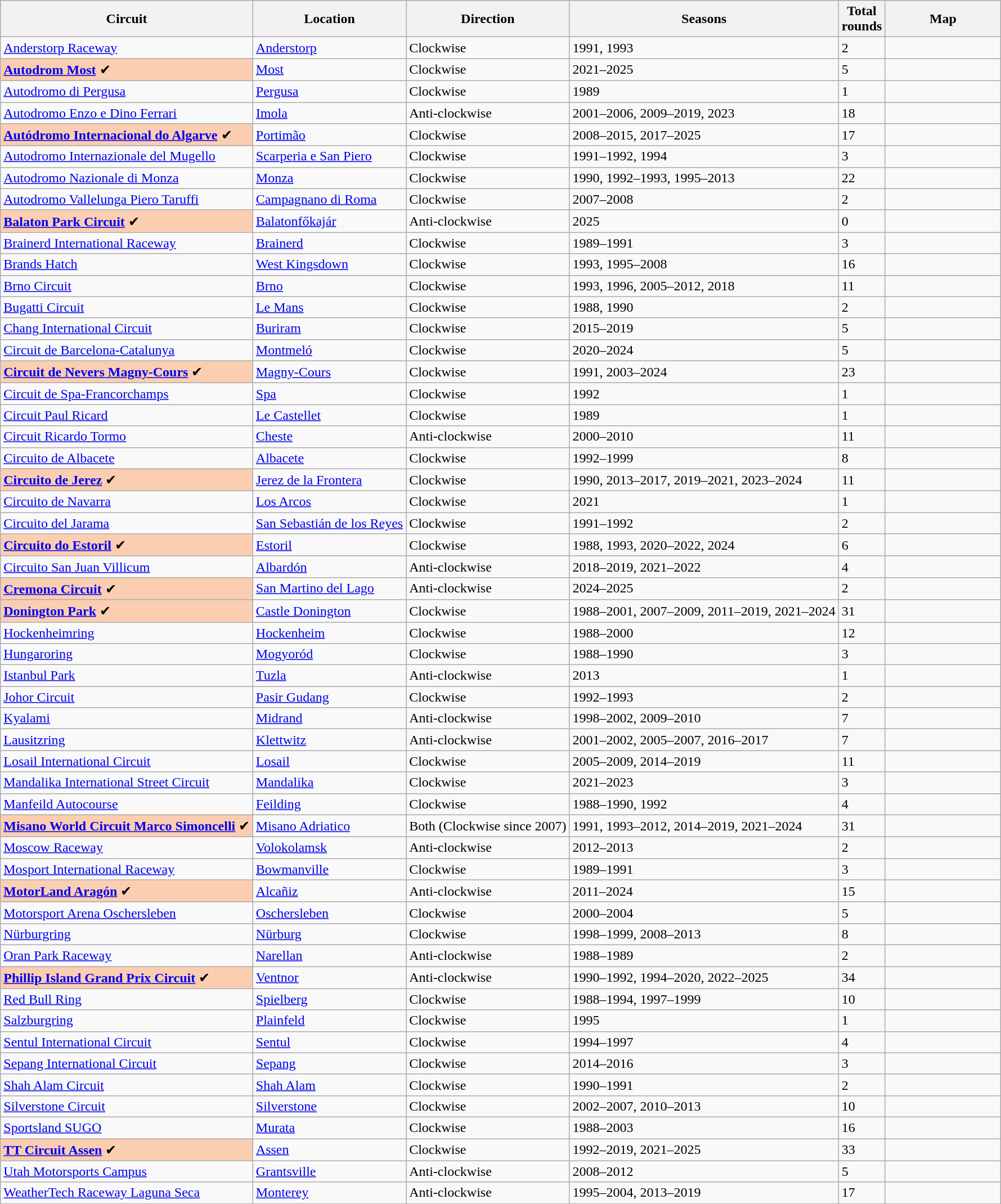<table class="wikitable sortable">
<tr>
<th>Circuit</th>
<th>Location</th>
<th>Direction</th>
<th>Seasons</th>
<th>Total<br>rounds</th>
<th width="130px">Map</th>
</tr>
<tr>
<td><a href='#'>Anderstorp Raceway</a></td>
<td> <a href='#'>Anderstorp</a></td>
<td>Clockwise</td>
<td>1991, 1993</td>
<td>2</td>
<td></td>
</tr>
<tr>
<td bgcolor=FBCEB1><strong><a href='#'>Autodrom Most</a></strong> ✔</td>
<td> <a href='#'>Most</a></td>
<td>Clockwise</td>
<td>2021–2025</td>
<td>5</td>
<td></td>
</tr>
<tr>
<td><a href='#'>Autodromo di Pergusa</a></td>
<td> <a href='#'>Pergusa</a></td>
<td>Clockwise</td>
<td>1989</td>
<td>1</td>
<td></td>
</tr>
<tr>
<td><a href='#'>Autodromo Enzo e Dino Ferrari</a></td>
<td> <a href='#'>Imola</a></td>
<td>Anti-clockwise</td>
<td>2001–2006, 2009–2019, 2023</td>
<td>18</td>
<td></td>
</tr>
<tr>
<td bgcolor=FBCEB1><strong><a href='#'>Autódromo Internacional do Algarve</a></strong> ✔</td>
<td> <a href='#'>Portimão</a></td>
<td>Clockwise</td>
<td>2008–2015, 2017–2025</td>
<td>17</td>
<td></td>
</tr>
<tr>
<td><a href='#'>Autodromo Internazionale del Mugello</a></td>
<td> <a href='#'>Scarperia e San Piero</a></td>
<td>Clockwise</td>
<td>1991–1992, 1994</td>
<td>3</td>
<td></td>
</tr>
<tr>
<td><a href='#'>Autodromo Nazionale di Monza</a></td>
<td> <a href='#'>Monza</a></td>
<td>Clockwise</td>
<td>1990, 1992–1993, 1995–2013</td>
<td>22</td>
<td></td>
</tr>
<tr>
<td><a href='#'>Autodromo Vallelunga Piero Taruffi</a></td>
<td> <a href='#'>Campagnano di Roma</a></td>
<td>Clockwise</td>
<td>2007–2008</td>
<td>2</td>
<td></td>
</tr>
<tr>
<td bgcolor=FBCEB1><strong><a href='#'>Balaton Park Circuit</a></strong> ✔</td>
<td> <a href='#'>Balatonfőkajár</a></td>
<td>Anti-clockwise</td>
<td>2025</td>
<td>0</td>
<td></td>
</tr>
<tr>
<td><a href='#'>Brainerd International Raceway</a></td>
<td> <a href='#'>Brainerd</a></td>
<td>Clockwise</td>
<td>1989–1991</td>
<td>3</td>
<td></td>
</tr>
<tr>
<td><a href='#'>Brands Hatch</a></td>
<td> <a href='#'>West Kingsdown</a></td>
<td>Clockwise</td>
<td>1993, 1995–2008</td>
<td>16</td>
<td></td>
</tr>
<tr>
<td><a href='#'>Brno Circuit</a></td>
<td> <a href='#'>Brno</a></td>
<td>Clockwise</td>
<td>1993, 1996, 2005–2012, 2018</td>
<td>11</td>
<td></td>
</tr>
<tr>
<td><a href='#'>Bugatti Circuit</a></td>
<td> <a href='#'>Le Mans</a></td>
<td>Clockwise</td>
<td>1988, 1990</td>
<td>2</td>
<td></td>
</tr>
<tr>
<td><a href='#'>Chang International Circuit</a></td>
<td> <a href='#'>Buriram</a></td>
<td>Clockwise</td>
<td>2015–2019</td>
<td>5</td>
<td></td>
</tr>
<tr>
<td><a href='#'>Circuit de Barcelona-Catalunya</a></td>
<td> <a href='#'>Montmeló</a></td>
<td>Clockwise</td>
<td>2020–2024</td>
<td>5</td>
<td></td>
</tr>
<tr>
<td bgcolor=FBCEB1><strong><a href='#'>Circuit de Nevers Magny-Cours</a></strong> ✔</td>
<td> <a href='#'>Magny-Cours</a></td>
<td>Clockwise</td>
<td>1991, 2003–2024</td>
<td>23</td>
<td></td>
</tr>
<tr>
<td><a href='#'>Circuit de Spa-Francorchamps</a></td>
<td> <a href='#'>Spa</a></td>
<td>Clockwise</td>
<td>1992</td>
<td>1</td>
<td></td>
</tr>
<tr>
<td><a href='#'>Circuit Paul Ricard</a></td>
<td> <a href='#'>Le Castellet</a></td>
<td>Clockwise</td>
<td>1989</td>
<td>1</td>
<td></td>
</tr>
<tr>
<td><a href='#'>Circuit Ricardo Tormo</a></td>
<td> <a href='#'>Cheste</a></td>
<td>Anti-clockwise</td>
<td>2000–2010</td>
<td>11</td>
<td></td>
</tr>
<tr>
<td><a href='#'>Circuito de Albacete</a></td>
<td> <a href='#'>Albacete</a></td>
<td>Clockwise</td>
<td>1992–1999</td>
<td>8</td>
<td></td>
</tr>
<tr>
<td bgcolor=FBCEB1><strong><a href='#'>Circuito de Jerez</a></strong> ✔</td>
<td> <a href='#'>Jerez de la Frontera</a></td>
<td>Clockwise</td>
<td>1990, 2013–2017, 2019–2021, 2023–2024</td>
<td>11</td>
<td></td>
</tr>
<tr>
<td><a href='#'>Circuito de Navarra</a></td>
<td> <a href='#'>Los Arcos</a></td>
<td>Clockwise</td>
<td>2021</td>
<td>1</td>
<td></td>
</tr>
<tr>
<td><a href='#'>Circuito del Jarama</a></td>
<td> <a href='#'>San Sebastián de los Reyes</a></td>
<td>Clockwise</td>
<td>1991–1992</td>
<td>2</td>
<td></td>
</tr>
<tr>
<td bgcolor=FBCEB1><strong><a href='#'>Circuito do Estoril</a></strong> ✔</td>
<td> <a href='#'>Estoril</a></td>
<td>Clockwise</td>
<td>1988, 1993, 2020–2022, 2024</td>
<td>6</td>
<td></td>
</tr>
<tr>
<td><a href='#'>Circuito San Juan Villicum</a></td>
<td> <a href='#'>Albardón</a></td>
<td>Anti-clockwise</td>
<td>2018–2019, 2021–2022</td>
<td>4</td>
<td></td>
</tr>
<tr>
<td bgcolor=FBCEB1><strong><a href='#'>Cremona Circuit</a></strong> ✔</td>
<td> <a href='#'>San Martino del Lago</a></td>
<td>Anti-clockwise</td>
<td>2024–2025</td>
<td>2</td>
<td></td>
</tr>
<tr>
<td bgcolor=FBCEB1><strong><a href='#'>Donington Park</a></strong> ✔</td>
<td> <a href='#'>Castle Donington</a></td>
<td>Clockwise</td>
<td>1988–2001, 2007–2009, 2011–2019, 2021–2024</td>
<td>31</td>
<td></td>
</tr>
<tr>
<td><a href='#'>Hockenheimring</a></td>
<td> <a href='#'>Hockenheim</a></td>
<td>Clockwise</td>
<td>1988–2000</td>
<td>12</td>
<td></td>
</tr>
<tr>
<td><a href='#'>Hungaroring</a></td>
<td> <a href='#'>Mogyoród</a></td>
<td>Clockwise</td>
<td>1988–1990</td>
<td>3</td>
<td></td>
</tr>
<tr>
<td><a href='#'>Istanbul Park</a></td>
<td> <a href='#'>Tuzla</a></td>
<td>Anti-clockwise</td>
<td>2013</td>
<td>1</td>
<td></td>
</tr>
<tr>
<td><a href='#'>Johor Circuit</a></td>
<td> <a href='#'>Pasir Gudang</a></td>
<td>Clockwise</td>
<td>1992–1993</td>
<td>2</td>
<td></td>
</tr>
<tr>
<td><a href='#'>Kyalami</a></td>
<td> <a href='#'>Midrand</a></td>
<td>Anti-clockwise</td>
<td>1998–2002, 2009–2010</td>
<td>7</td>
<td></td>
</tr>
<tr>
<td><a href='#'>Lausitzring</a></td>
<td> <a href='#'>Klettwitz</a></td>
<td>Anti-clockwise</td>
<td>2001–2002, 2005–2007, 2016–2017</td>
<td>7</td>
<td></td>
</tr>
<tr>
<td><a href='#'>Losail International Circuit</a></td>
<td> <a href='#'>Losail</a></td>
<td>Clockwise</td>
<td>2005–2009, 2014–2019</td>
<td>11</td>
<td></td>
</tr>
<tr>
<td><a href='#'>Mandalika International Street Circuit</a></td>
<td> <a href='#'>Mandalika</a></td>
<td>Clockwise</td>
<td>2021–2023</td>
<td>3</td>
<td></td>
</tr>
<tr>
<td><a href='#'>Manfeild Autocourse</a></td>
<td> <a href='#'>Feilding</a></td>
<td>Clockwise</td>
<td>1988–1990, 1992</td>
<td>4</td>
<td></td>
</tr>
<tr>
<td bgcolor=FBCEB1><strong><a href='#'>Misano World Circuit Marco Simoncelli</a></strong> ✔</td>
<td> <a href='#'>Misano Adriatico</a></td>
<td>Both (Clockwise since 2007)</td>
<td>1991, 1993–2012, 2014–2019, 2021–2024</td>
<td>31</td>
<td></td>
</tr>
<tr>
<td><a href='#'>Moscow Raceway</a></td>
<td> <a href='#'>Volokolamsk</a></td>
<td>Anti-clockwise</td>
<td>2012–2013</td>
<td>2</td>
<td></td>
</tr>
<tr>
<td><a href='#'>Mosport International Raceway</a></td>
<td> <a href='#'>Bowmanville</a></td>
<td>Clockwise</td>
<td>1989–1991</td>
<td>3</td>
<td></td>
</tr>
<tr>
<td bgcolor=FBCEB1><strong><a href='#'>MotorLand Aragón</a></strong> ✔</td>
<td> <a href='#'>Alcañiz</a></td>
<td>Anti-clockwise</td>
<td>2011–2024</td>
<td>15</td>
<td></td>
</tr>
<tr>
<td><a href='#'>Motorsport Arena Oschersleben</a></td>
<td> <a href='#'>Oschersleben</a></td>
<td>Clockwise</td>
<td>2000–2004</td>
<td>5</td>
<td></td>
</tr>
<tr>
<td><a href='#'>Nürburgring</a></td>
<td> <a href='#'>Nürburg</a></td>
<td>Clockwise</td>
<td>1998–1999, 2008–2013</td>
<td>8</td>
<td></td>
</tr>
<tr>
<td><a href='#'>Oran Park Raceway</a></td>
<td> <a href='#'>Narellan</a></td>
<td>Anti-clockwise</td>
<td>1988–1989</td>
<td>2</td>
<td></td>
</tr>
<tr>
<td bgcolor=FBCEB1><strong><a href='#'>Phillip Island Grand Prix Circuit</a></strong> ✔</td>
<td> <a href='#'>Ventnor</a></td>
<td>Anti-clockwise</td>
<td>1990–1992, 1994–2020, 2022–2025</td>
<td>34</td>
<td></td>
</tr>
<tr>
<td><a href='#'>Red Bull Ring</a></td>
<td> <a href='#'>Spielberg</a></td>
<td>Clockwise</td>
<td>1988–1994, 1997–1999</td>
<td>10</td>
<td></td>
</tr>
<tr>
<td><a href='#'>Salzburgring</a></td>
<td> <a href='#'>Plainfeld</a></td>
<td>Clockwise</td>
<td>1995</td>
<td>1</td>
<td></td>
</tr>
<tr>
<td><a href='#'>Sentul International Circuit</a></td>
<td> <a href='#'>Sentul</a></td>
<td>Clockwise</td>
<td>1994–1997</td>
<td>4</td>
<td></td>
</tr>
<tr>
<td><a href='#'>Sepang International Circuit</a></td>
<td> <a href='#'>Sepang</a></td>
<td>Clockwise</td>
<td>2014–2016</td>
<td>3</td>
<td></td>
</tr>
<tr>
<td><a href='#'>Shah Alam Circuit</a></td>
<td> <a href='#'>Shah Alam</a></td>
<td>Clockwise</td>
<td>1990–1991</td>
<td>2</td>
<td></td>
</tr>
<tr>
<td><a href='#'>Silverstone Circuit</a></td>
<td> <a href='#'>Silverstone</a></td>
<td>Clockwise</td>
<td>2002–2007, 2010–2013</td>
<td>10</td>
<td></td>
</tr>
<tr>
<td><a href='#'>Sportsland SUGO</a></td>
<td> <a href='#'>Murata</a></td>
<td>Clockwise</td>
<td>1988–2003</td>
<td>16</td>
<td></td>
</tr>
<tr>
<td bgcolor=FBCEB1><strong><a href='#'>TT Circuit Assen</a></strong> ✔</td>
<td> <a href='#'>Assen</a></td>
<td>Clockwise</td>
<td>1992–2019, 2021–2025</td>
<td>33</td>
<td></td>
</tr>
<tr>
<td><a href='#'>Utah Motorsports Campus</a></td>
<td> <a href='#'>Grantsville</a></td>
<td>Anti-clockwise</td>
<td>2008–2012</td>
<td>5</td>
<td></td>
</tr>
<tr>
<td><a href='#'>WeatherTech Raceway Laguna Seca</a></td>
<td> <a href='#'>Monterey</a></td>
<td>Anti-clockwise</td>
<td>1995–2004, 2013–2019</td>
<td>17</td>
<td></td>
</tr>
<tr>
</tr>
</table>
